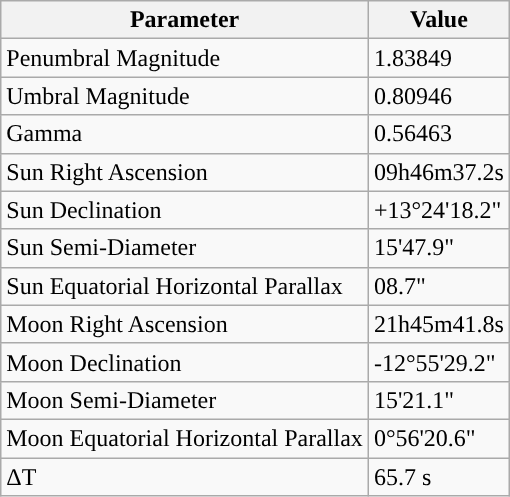<table class="wikitable">
<tr>
<th>Parameter</th>
<th>Value</th>
</tr>
<tr>
<td>Penumbral Magnitude</td>
<td>1.83849</td>
</tr>
<tr>
<td>Umbral Magnitude</td>
<td>0.80946</td>
</tr>
<tr>
<td>Gamma</td>
<td>0.56463</td>
</tr>
<tr>
<td>Sun Right Ascension</td>
<td>09h46m37.2s</td>
</tr>
<tr>
<td>Sun Declination</td>
<td>+13°24'18.2"</td>
</tr>
<tr>
<td>Sun Semi-Diameter</td>
<td>15'47.9"</td>
</tr>
<tr>
<td>Sun Equatorial Horizontal Parallax</td>
<td>08.7"</td>
</tr>
<tr>
<td>Moon Right Ascension</td>
<td>21h45m41.8s</td>
</tr>
<tr>
<td>Moon Declination</td>
<td>-12°55'29.2"</td>
</tr>
<tr>
<td>Moon Semi-Diameter</td>
<td>15'21.1"</td>
</tr>
<tr>
<td>Moon Equatorial Horizontal Parallax</td>
<td>0°56'20.6"</td>
</tr>
<tr>
<td>ΔT</td>
<td>65.7 s</td>
</tr>
</table>
